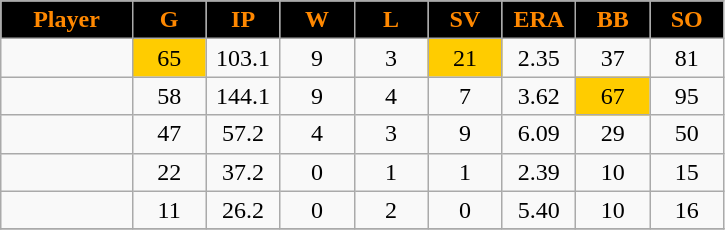<table class="wikitable sortable">
<tr>
<th style="background:black;color:#FF8800;" width="16%">Player</th>
<th style="background:black;color:#FF8800;" width="9%">G</th>
<th style="background:black;color:#FF8800;" width="9%">IP</th>
<th style="background:black;color:#FF8800;" width="9%">W</th>
<th style="background:black;color:#FF8800;" width="9%">L</th>
<th style="background:black;color:#FF8800;" width="9%">SV</th>
<th style="background:black;color:#FF8800;" width="9%">ERA</th>
<th style="background:black;color:#FF8800;" width="9%">BB</th>
<th style="background:black;color:#FF8800;" width="9%">SO</th>
</tr>
<tr align="center">
<td></td>
<td bgcolor="#FFCC00">65</td>
<td>103.1</td>
<td>9</td>
<td>3</td>
<td bgcolor="#FFCC00">21</td>
<td>2.35</td>
<td>37</td>
<td>81</td>
</tr>
<tr align="center">
<td></td>
<td>58</td>
<td>144.1</td>
<td>9</td>
<td>4</td>
<td>7</td>
<td>3.62</td>
<td bgcolor="#FFCC00">67</td>
<td>95</td>
</tr>
<tr align="center">
<td></td>
<td>47</td>
<td>57.2</td>
<td>4</td>
<td>3</td>
<td>9</td>
<td>6.09</td>
<td>29</td>
<td>50</td>
</tr>
<tr align="center">
<td></td>
<td>22</td>
<td>37.2</td>
<td>0</td>
<td>1</td>
<td>1</td>
<td>2.39</td>
<td>10</td>
<td>15</td>
</tr>
<tr align="center">
<td></td>
<td>11</td>
<td>26.2</td>
<td>0</td>
<td>2</td>
<td>0</td>
<td>5.40</td>
<td>10</td>
<td>16</td>
</tr>
<tr align="center">
</tr>
</table>
